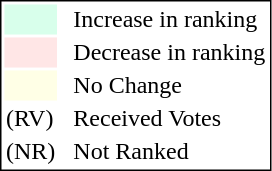<table style="border:1px solid black;">
<tr>
<td style="background:#D8FFEB; width:20px;"></td>
<td> </td>
<td>Increase in ranking</td>
</tr>
<tr>
<td style="background:#FFE6E6; width:20px;"></td>
<td> </td>
<td>Decrease in ranking</td>
</tr>
<tr>
<td style="background:#FFFFE6; width:20px;"></td>
<td> </td>
<td>No Change</td>
</tr>
<tr>
<td>(RV)</td>
<td> </td>
<td>Received Votes</td>
</tr>
<tr>
<td>(NR)</td>
<td> </td>
<td>Not Ranked</td>
</tr>
</table>
